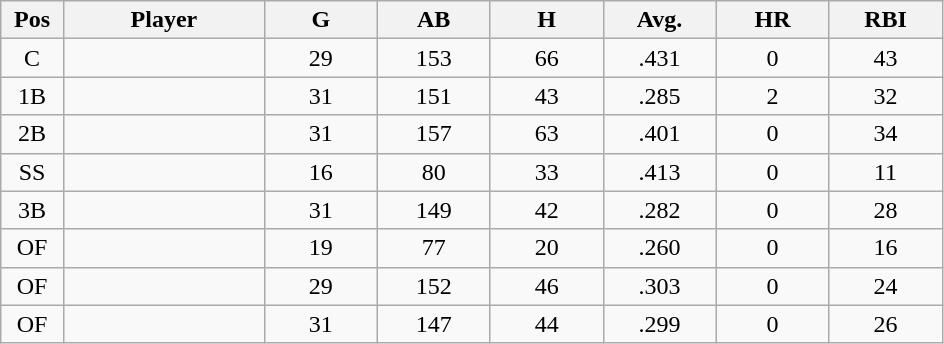<table class="wikitable sortable">
<tr>
<th bgcolor="#DDDDFF" width="5%">Pos</th>
<th bgcolor="#DDDDFF" width="16%">Player</th>
<th bgcolor="#DDDDFF" width="9%">G</th>
<th bgcolor="#DDDDFF" width="9%">AB</th>
<th bgcolor="#DDDDFF" width="9%">H</th>
<th bgcolor="#DDDDFF" width="9%">Avg.</th>
<th bgcolor="#DDDDFF" width="9%">HR</th>
<th bgcolor="#DDDDFF" width="9%">RBI</th>
</tr>
<tr align="center">
<td>C</td>
<td></td>
<td>29</td>
<td>153</td>
<td>66</td>
<td>.431</td>
<td>0</td>
<td>43</td>
</tr>
<tr align="center">
<td>1B</td>
<td></td>
<td>31</td>
<td>151</td>
<td>43</td>
<td>.285</td>
<td>2</td>
<td>32</td>
</tr>
<tr align="center">
<td>2B</td>
<td></td>
<td>31</td>
<td>157</td>
<td>63</td>
<td>.401</td>
<td>0</td>
<td>34</td>
</tr>
<tr align="center">
<td>SS</td>
<td></td>
<td>16</td>
<td>80</td>
<td>33</td>
<td>.413</td>
<td>0</td>
<td>11</td>
</tr>
<tr align="center">
<td>3B</td>
<td></td>
<td>31</td>
<td>149</td>
<td>42</td>
<td>.282</td>
<td>0</td>
<td>28</td>
</tr>
<tr align="center">
<td>OF</td>
<td></td>
<td>19</td>
<td>77</td>
<td>20</td>
<td>.260</td>
<td>0</td>
<td>16</td>
</tr>
<tr align="center">
<td>OF</td>
<td></td>
<td>29</td>
<td>152</td>
<td>46</td>
<td>.303</td>
<td>0</td>
<td>24</td>
</tr>
<tr align="center">
<td>OF</td>
<td></td>
<td>31</td>
<td>147</td>
<td>44</td>
<td>.299</td>
<td>0</td>
<td>26</td>
</tr>
</table>
